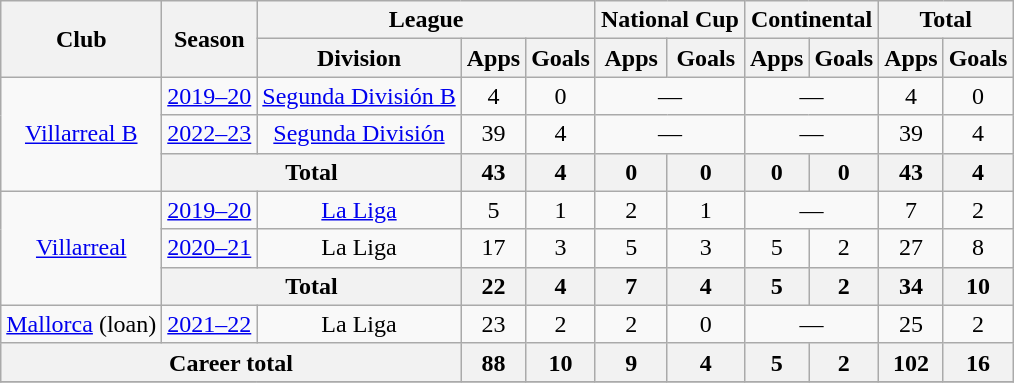<table class="wikitable" style="text-align:center">
<tr>
<th rowspan="2">Club</th>
<th rowspan="2">Season</th>
<th colspan="3">League</th>
<th colspan="2">National Cup</th>
<th colspan="2">Continental</th>
<th colspan="2">Total</th>
</tr>
<tr>
<th>Division</th>
<th>Apps</th>
<th>Goals</th>
<th>Apps</th>
<th>Goals</th>
<th>Apps</th>
<th>Goals</th>
<th>Apps</th>
<th>Goals</th>
</tr>
<tr>
<td rowspan="3"><a href='#'>Villarreal B</a></td>
<td><a href='#'>2019–20</a></td>
<td><a href='#'>Segunda División B</a></td>
<td>4</td>
<td>0</td>
<td colspan="2">—</td>
<td colspan="2">—</td>
<td>4</td>
<td>0</td>
</tr>
<tr>
<td><a href='#'>2022–23</a></td>
<td><a href='#'>Segunda División</a></td>
<td>39</td>
<td>4</td>
<td colspan="2">—</td>
<td colspan="2">—</td>
<td>39</td>
<td>4</td>
</tr>
<tr>
<th colspan="2">Total</th>
<th>43</th>
<th>4</th>
<th>0</th>
<th>0</th>
<th>0</th>
<th>0</th>
<th>43</th>
<th>4</th>
</tr>
<tr>
<td rowspan="3"><a href='#'>Villarreal</a></td>
<td><a href='#'>2019–20</a></td>
<td><a href='#'>La Liga</a></td>
<td>5</td>
<td>1</td>
<td>2</td>
<td>1</td>
<td colspan="2">—</td>
<td>7</td>
<td>2</td>
</tr>
<tr>
<td><a href='#'>2020–21</a></td>
<td>La Liga</td>
<td>17</td>
<td>3</td>
<td>5</td>
<td>3</td>
<td>5</td>
<td>2</td>
<td>27</td>
<td>8</td>
</tr>
<tr>
<th colspan="2">Total</th>
<th>22</th>
<th>4</th>
<th>7</th>
<th>4</th>
<th>5</th>
<th>2</th>
<th>34</th>
<th>10</th>
</tr>
<tr>
<td><a href='#'>Mallorca</a> (loan)</td>
<td><a href='#'>2021–22</a></td>
<td>La Liga</td>
<td>23</td>
<td>2</td>
<td>2</td>
<td>0</td>
<td colspan="2">—</td>
<td>25</td>
<td>2</td>
</tr>
<tr>
<th colspan="3">Career total</th>
<th>88</th>
<th>10</th>
<th>9</th>
<th>4</th>
<th>5</th>
<th>2</th>
<th>102</th>
<th>16</th>
</tr>
<tr>
</tr>
</table>
